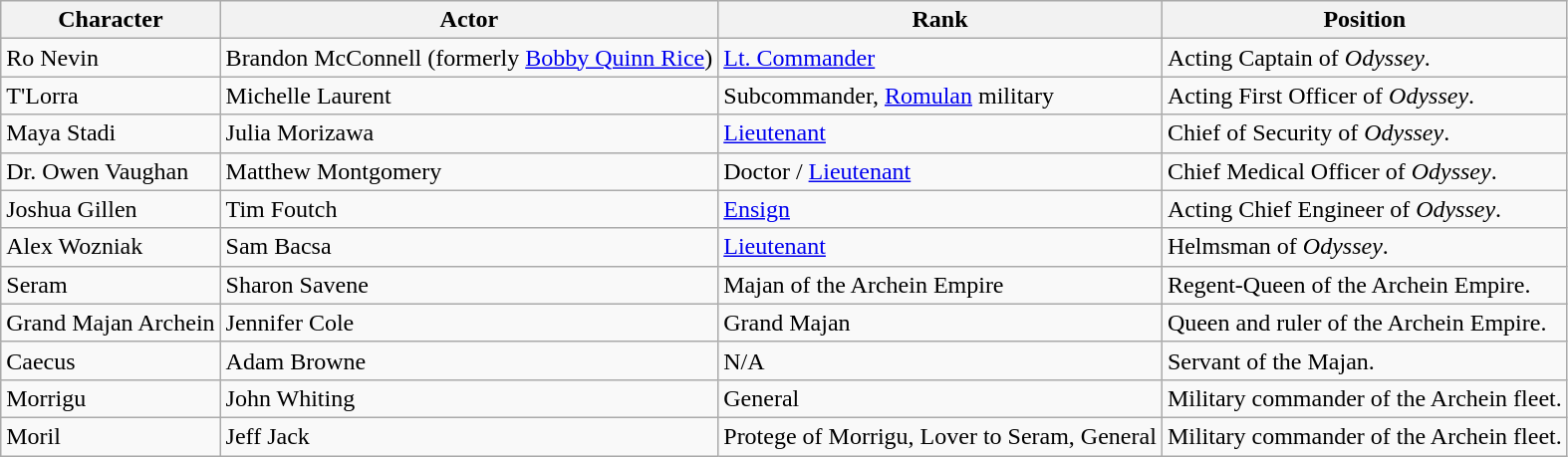<table class="wikitable">
<tr>
<th>Character</th>
<th>Actor</th>
<th>Rank</th>
<th>Position</th>
</tr>
<tr>
<td>Ro Nevin</td>
<td>Brandon McConnell (formerly <a href='#'>Bobby Quinn Rice</a>)</td>
<td><a href='#'>Lt. Commander</a></td>
<td>Acting Captain of <em>Odyssey</em>.</td>
</tr>
<tr>
<td>T'Lorra</td>
<td>Michelle Laurent</td>
<td>Subcommander, <a href='#'>Romulan</a> military</td>
<td>Acting First Officer of <em>Odyssey</em>.</td>
</tr>
<tr>
<td>Maya Stadi</td>
<td>Julia Morizawa</td>
<td><a href='#'>Lieutenant</a></td>
<td>Chief of Security of <em>Odyssey</em>.</td>
</tr>
<tr>
<td>Dr. Owen Vaughan</td>
<td>Matthew Montgomery</td>
<td>Doctor / <a href='#'>Lieutenant</a></td>
<td>Chief Medical Officer of <em>Odyssey</em>.</td>
</tr>
<tr>
<td>Joshua Gillen</td>
<td>Tim Foutch</td>
<td><a href='#'>Ensign</a></td>
<td>Acting Chief Engineer of <em>Odyssey</em>.</td>
</tr>
<tr>
<td>Alex Wozniak</td>
<td>Sam Bacsa</td>
<td><a href='#'>Lieutenant</a></td>
<td>Helmsman of <em>Odyssey</em>.</td>
</tr>
<tr>
<td>Seram</td>
<td>Sharon Savene</td>
<td>Majan of the Archein Empire</td>
<td>Regent-Queen of the Archein Empire.</td>
</tr>
<tr>
<td>Grand Majan Archein</td>
<td>Jennifer Cole</td>
<td>Grand Majan</td>
<td>Queen and ruler of the Archein Empire.</td>
</tr>
<tr>
<td>Caecus</td>
<td>Adam Browne</td>
<td>N/A</td>
<td>Servant of the Majan.</td>
</tr>
<tr>
<td>Morrigu</td>
<td>John Whiting</td>
<td>General</td>
<td>Military commander of the Archein fleet.</td>
</tr>
<tr>
<td>Moril</td>
<td>Jeff Jack</td>
<td>Protege of Morrigu, Lover to Seram, General</td>
<td>Military commander of the Archein fleet.</td>
</tr>
</table>
